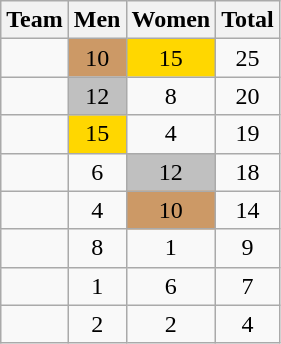<table class="wikitable sortable" style="text-align:center">
<tr>
<th>Team</th>
<th>Men</th>
<th>Women</th>
<th>Total</th>
</tr>
<tr>
<td style="text-align:left"></td>
<td style="background:#CC9966">10</td>
<td style="background:gold">15</td>
<td>25</td>
</tr>
<tr>
<td style="text-align:left"></td>
<td style="background:silver">12</td>
<td>8</td>
<td>20</td>
</tr>
<tr>
<td style="text-align:left"></td>
<td style="background:gold">15</td>
<td>4</td>
<td>19</td>
</tr>
<tr>
<td style="text-align:left"></td>
<td>6</td>
<td style="background:silver">12</td>
<td>18</td>
</tr>
<tr>
<td style="text-align:left"style="text-align:left"></td>
<td>4</td>
<td style="background:#CC9966">10</td>
<td>14</td>
</tr>
<tr>
<td style="text-align:left"></td>
<td>8</td>
<td>1</td>
<td>9</td>
</tr>
<tr>
<td style="text-align:left"></td>
<td>1</td>
<td>6</td>
<td>7</td>
</tr>
<tr>
<td style="text-align:left"></td>
<td>2</td>
<td>2</td>
<td>4</td>
</tr>
</table>
